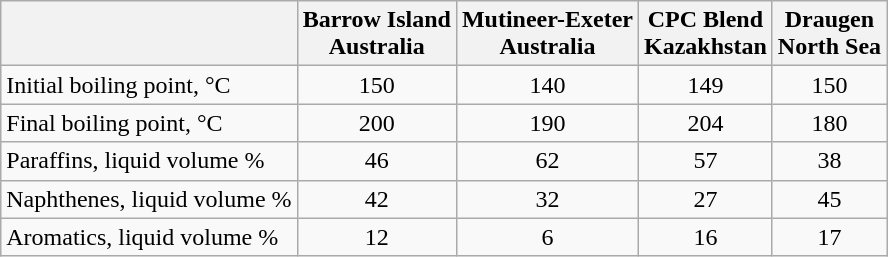<table class="wikitable">
<tr>
<th><br></th>
<th>Barrow Island<br>Australia</th>
<th>Mutineer-Exeter<br>Australia</th>
<th>CPC Blend<br>Kazakhstan</th>
<th>Draugen<br>North Sea</th>
</tr>
<tr>
<td>Initial boiling point, °C</td>
<td align=center>150</td>
<td align="center">140</td>
<td align=center>149</td>
<td align=center>150</td>
</tr>
<tr>
<td>Final boiling point, °C</td>
<td align=center>200</td>
<td align="center">190</td>
<td align=center>204</td>
<td align=center>180</td>
</tr>
<tr>
<td>Paraffins, liquid volume %</td>
<td align="center">46</td>
<td align=center>62</td>
<td align=center>57</td>
<td align=center>38</td>
</tr>
<tr>
<td>Naphthenes, liquid volume %</td>
<td align="center">42</td>
<td align=center>32</td>
<td align=center>27</td>
<td align=center>45</td>
</tr>
<tr>
<td>Aromatics, liquid volume %</td>
<td align="center">12</td>
<td align=center>6</td>
<td align=center>16</td>
<td align=center>17</td>
</tr>
</table>
